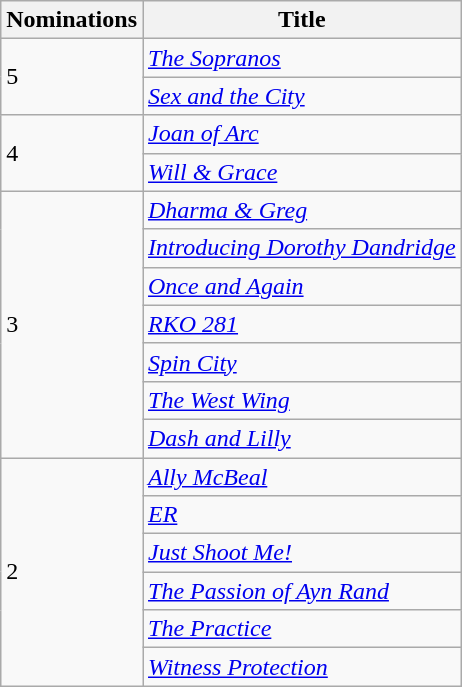<table class="wikitable">
<tr>
<th>Nominations</th>
<th>Title</th>
</tr>
<tr>
<td rowspan="2">5</td>
<td><em><a href='#'>The Sopranos</a></em></td>
</tr>
<tr>
<td><em><a href='#'>Sex and the City</a></em></td>
</tr>
<tr>
<td rowspan="2">4</td>
<td><em><a href='#'>Joan of Arc</a></em></td>
</tr>
<tr>
<td><em><a href='#'>Will & Grace</a></em></td>
</tr>
<tr>
<td rowspan="7">3</td>
<td><em><a href='#'>Dharma & Greg</a></em></td>
</tr>
<tr>
<td><em><a href='#'>Introducing Dorothy Dandridge</a></em></td>
</tr>
<tr>
<td><em><a href='#'>Once and Again</a></em></td>
</tr>
<tr>
<td><em><a href='#'>RKO 281</a></em></td>
</tr>
<tr>
<td><em><a href='#'>Spin City</a></em></td>
</tr>
<tr>
<td><em><a href='#'>The West Wing</a></em></td>
</tr>
<tr>
<td><em><a href='#'>Dash and Lilly</a></em></td>
</tr>
<tr>
<td rowspan="6">2</td>
<td><em><a href='#'>Ally McBeal</a></em></td>
</tr>
<tr>
<td><em><a href='#'>ER</a></em></td>
</tr>
<tr>
<td><em><a href='#'>Just Shoot Me!</a></em></td>
</tr>
<tr>
<td><em><a href='#'>The Passion of Ayn Rand</a></em></td>
</tr>
<tr>
<td><em><a href='#'>The Practice</a></em></td>
</tr>
<tr>
<td><em><a href='#'>Witness Protection</a></em></td>
</tr>
</table>
